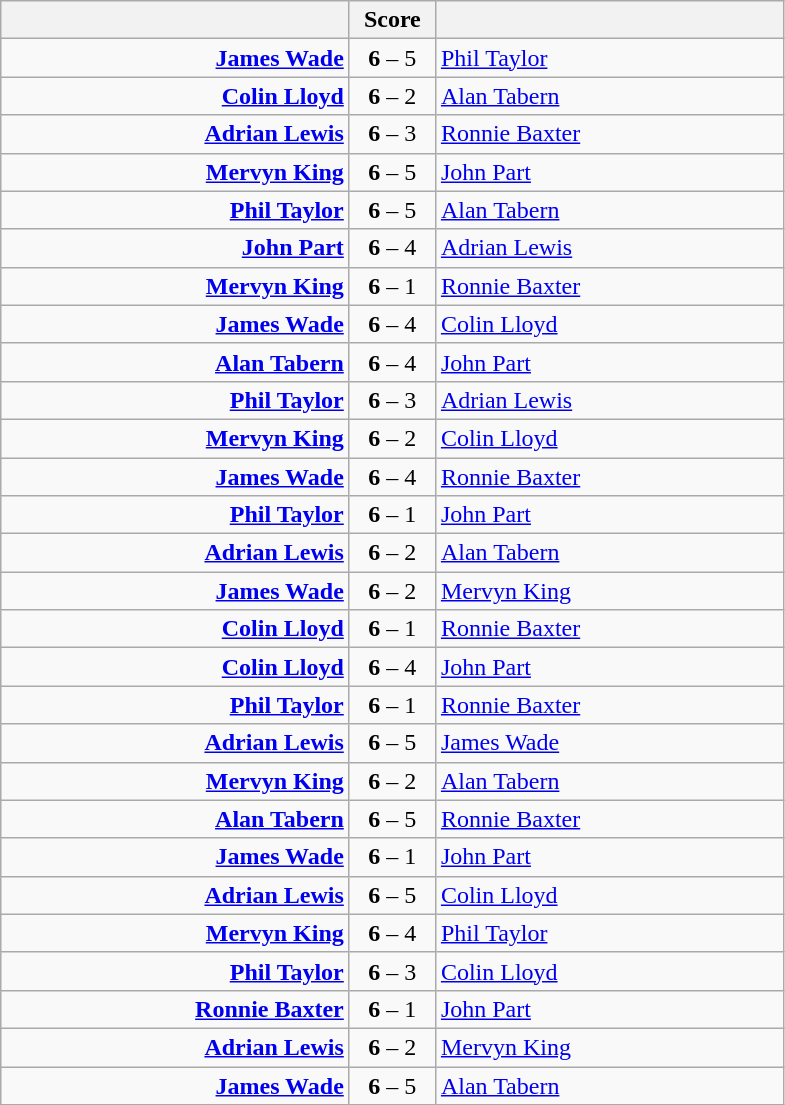<table class=wikitable style="text-align:center">
<tr>
<th width=225></th>
<th width=50>Score</th>
<th width=225></th>
</tr>
<tr align=left>
<td align=right><strong><a href='#'>James Wade</a></strong> </td>
<td align=center><strong>6</strong> – 5</td>
<td> <a href='#'>Phil Taylor</a></td>
</tr>
<tr align=left>
<td align=right><strong><a href='#'>Colin Lloyd</a></strong> </td>
<td align=center><strong>6</strong> – 2</td>
<td> <a href='#'>Alan Tabern</a></td>
</tr>
<tr align=left>
<td align=right><strong><a href='#'>Adrian Lewis</a></strong> </td>
<td align=center><strong>6</strong> – 3</td>
<td> <a href='#'>Ronnie Baxter</a></td>
</tr>
<tr align=left>
<td align=right><strong><a href='#'>Mervyn King</a></strong> </td>
<td align=center><strong>6</strong> – 5</td>
<td> <a href='#'>John Part</a></td>
</tr>
<tr align=left>
<td align=right><strong><a href='#'>Phil Taylor</a></strong> </td>
<td align=center><strong>6</strong> – 5</td>
<td> <a href='#'>Alan Tabern</a></td>
</tr>
<tr align=left>
<td align=right><strong><a href='#'>John Part</a></strong> </td>
<td align=center><strong>6</strong> – 4</td>
<td> <a href='#'>Adrian Lewis</a></td>
</tr>
<tr align=left>
<td align=right><strong><a href='#'>Mervyn King</a></strong> </td>
<td align=center><strong>6</strong> – 1</td>
<td> <a href='#'>Ronnie Baxter</a></td>
</tr>
<tr align=left>
<td align=right><strong><a href='#'>James Wade</a></strong> </td>
<td align=center><strong>6</strong> – 4</td>
<td> <a href='#'>Colin Lloyd</a></td>
</tr>
<tr align=left>
<td align=right><strong><a href='#'>Alan Tabern</a></strong> </td>
<td align=center><strong>6</strong> – 4</td>
<td> <a href='#'>John Part</a></td>
</tr>
<tr align=left>
<td align=right><strong><a href='#'>Phil Taylor</a></strong> </td>
<td align=center><strong>6</strong> – 3</td>
<td> <a href='#'>Adrian Lewis</a></td>
</tr>
<tr align=left>
<td align=right><strong><a href='#'>Mervyn King</a></strong> </td>
<td align=center><strong>6</strong> – 2</td>
<td> <a href='#'>Colin Lloyd</a></td>
</tr>
<tr align=left>
<td align=right><strong><a href='#'>James Wade</a></strong> </td>
<td align=center><strong>6</strong> – 4</td>
<td> <a href='#'>Ronnie Baxter</a></td>
</tr>
<tr align=left>
<td align=right><strong><a href='#'>Phil Taylor</a></strong> </td>
<td align=center><strong>6</strong> – 1</td>
<td> <a href='#'>John Part</a></td>
</tr>
<tr align=left>
<td align=right><strong><a href='#'>Adrian Lewis</a></strong> </td>
<td align=center><strong>6</strong> – 2</td>
<td> <a href='#'>Alan Tabern</a></td>
</tr>
<tr align=left>
<td align=right><strong><a href='#'>James Wade</a></strong> </td>
<td align=center><strong>6</strong> – 2</td>
<td> <a href='#'>Mervyn King</a></td>
</tr>
<tr align=left>
<td align=right><strong><a href='#'>Colin Lloyd</a></strong> </td>
<td align=center><strong>6</strong> – 1</td>
<td> <a href='#'>Ronnie Baxter</a></td>
</tr>
<tr align=left>
<td align=right><strong><a href='#'>Colin Lloyd</a></strong> </td>
<td align=center><strong>6</strong> – 4</td>
<td> <a href='#'>John Part</a></td>
</tr>
<tr align=left>
<td align=right><strong><a href='#'>Phil Taylor</a></strong> </td>
<td align=center><strong>6</strong> – 1</td>
<td> <a href='#'>Ronnie Baxter</a></td>
</tr>
<tr align=left>
<td align=right><strong><a href='#'>Adrian Lewis</a></strong> </td>
<td align=center><strong>6</strong> – 5</td>
<td> <a href='#'>James Wade</a></td>
</tr>
<tr align=left>
<td align=right><strong><a href='#'>Mervyn King</a></strong> </td>
<td align=center><strong>6</strong> – 2</td>
<td> <a href='#'>Alan Tabern</a></td>
</tr>
<tr align=left>
<td align=right><strong><a href='#'>Alan Tabern</a></strong> </td>
<td align=center><strong>6</strong> – 5</td>
<td> <a href='#'>Ronnie Baxter</a></td>
</tr>
<tr align=left>
<td align=right><strong><a href='#'>James Wade</a></strong> </td>
<td align=center><strong>6</strong> – 1</td>
<td> <a href='#'>John Part</a></td>
</tr>
<tr align=left>
<td align=right><strong><a href='#'>Adrian Lewis</a></strong> </td>
<td align=center><strong>6</strong> – 5</td>
<td> <a href='#'>Colin Lloyd</a></td>
</tr>
<tr align=left>
<td align=right><strong><a href='#'>Mervyn King</a></strong> </td>
<td align=center><strong>6</strong> – 4</td>
<td> <a href='#'>Phil Taylor</a></td>
</tr>
<tr align=left>
<td align=right><strong><a href='#'>Phil Taylor</a></strong> </td>
<td align=center><strong>6</strong> – 3</td>
<td> <a href='#'>Colin Lloyd</a></td>
</tr>
<tr align=left>
<td align=right><strong><a href='#'>Ronnie Baxter</a></strong> </td>
<td align=center><strong>6</strong> – 1</td>
<td> <a href='#'>John Part</a></td>
</tr>
<tr align=left>
<td align=right><strong><a href='#'>Adrian Lewis</a></strong> </td>
<td align=center><strong>6</strong> – 2</td>
<td> <a href='#'>Mervyn King</a></td>
</tr>
<tr align=left>
<td align=right><strong><a href='#'>James Wade</a></strong> </td>
<td align=center><strong>6</strong> – 5</td>
<td> <a href='#'>Alan Tabern</a></td>
</tr>
</table>
